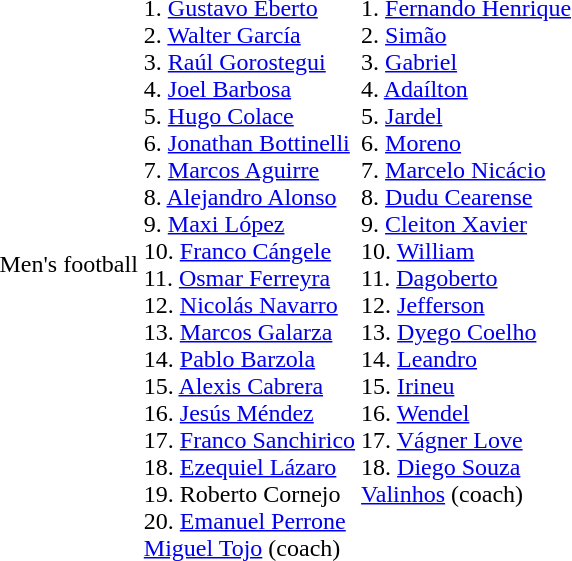<table>
<tr>
<td>Men's football</td>
<td valign=top> <br>1. <a href='#'>Gustavo Eberto</a> <br>
2. <a href='#'>Walter García</a> <br>
3. <a href='#'>Raúl Gorostegui</a> <br>
4. <a href='#'>Joel Barbosa</a><br>
5. <a href='#'>Hugo Colace</a><br>
6. <a href='#'>Jonathan Bottinelli</a><br>
7. <a href='#'>Marcos Aguirre</a> <br>
8. <a href='#'>Alejandro Alonso</a><br>
9. <a href='#'>Maxi López</a><br>
10. <a href='#'>Franco Cángele</a><br>
11. <a href='#'>Osmar Ferreyra</a><br>
12. <a href='#'>Nicolás Navarro</a><br>
13. <a href='#'>Marcos Galarza</a><br>
14. <a href='#'>Pablo Barzola</a><br>
15. <a href='#'>Alexis Cabrera</a><br>
16. <a href='#'>Jesús Méndez</a><br>
17. <a href='#'>Franco Sanchirico</a><br>
18. <a href='#'>Ezequiel Lázaro</a><br>
19. Roberto Cornejo <br>
20. <a href='#'>Emanuel Perrone</a><br>
<a href='#'>Miguel Tojo</a> (coach)</td>
<td valign=top><br>1. <a href='#'>Fernando Henrique</a><br>
2. <a href='#'>Simão</a><br>
3. <a href='#'>Gabriel</a><br>
4. <a href='#'>Adaílton</a><br>
5. <a href='#'>Jardel</a><br>
6. <a href='#'>Moreno</a><br>
7. <a href='#'>Marcelo Nicácio</a><br>
8. <a href='#'>Dudu Cearense</a><br>
9. <a href='#'>Cleiton Xavier</a><br>
10. <a href='#'>William</a><br>
11. <a href='#'>Dagoberto</a><br>
12. <a href='#'>Jefferson</a><br>
13. <a href='#'>Dyego Coelho</a><br>
14. <a href='#'>Leandro</a><br>
15. <a href='#'>Irineu</a><br>
16. <a href='#'>Wendel</a><br>
17. <a href='#'>Vágner Love</a><br>
18. <a href='#'>Diego Souza</a><br>
<a href='#'>Valinhos</a> (coach)</td>
<td valign=top></td>
</tr>
</table>
